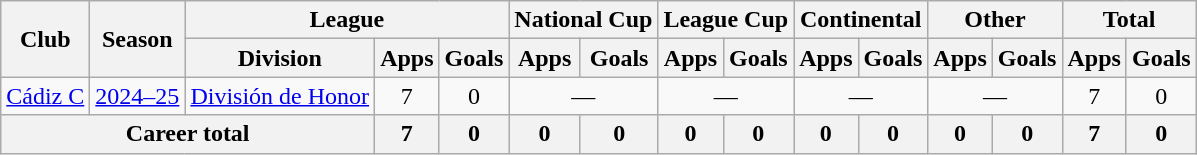<table class=wikitable style="text-align:center">
<tr>
<th rowspan=2>Club</th>
<th rowspan=2>Season</th>
<th colspan=3>League</th>
<th colspan=2>National Cup</th>
<th colspan=2>League Cup</th>
<th colspan=2>Continental</th>
<th colspan=2>Other</th>
<th colspan=2>Total</th>
</tr>
<tr>
<th>Division</th>
<th>Apps</th>
<th>Goals</th>
<th>Apps</th>
<th>Goals</th>
<th>Apps</th>
<th>Goals</th>
<th>Apps</th>
<th>Goals</th>
<th>Apps</th>
<th>Goals</th>
<th>Apps</th>
<th>Goals</th>
</tr>
<tr>
<td rowspan="1"><a href='#'>Cádiz C</a></td>
<td><a href='#'>2024–25</a></td>
<td rowspan="1"><a href='#'>División de Honor</a></td>
<td>7</td>
<td>0</td>
<td colspan=2>—</td>
<td colspan=2>—</td>
<td colspan=2>—</td>
<td colspan=2>—</td>
<td>7</td>
<td>0</td>
</tr>
<tr>
<th colspan=3>Career total</th>
<th>7</th>
<th>0</th>
<th>0</th>
<th>0</th>
<th>0</th>
<th>0</th>
<th>0</th>
<th>0</th>
<th>0</th>
<th>0</th>
<th>7</th>
<th>0</th>
</tr>
</table>
